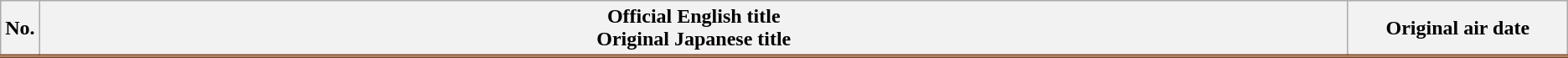<table class="wikitable">
<tr style="border-bottom: 3px solid #8B4513;">
<th style="width:1%;">No.</th>
<th>Official English title<br> Original Japanese title</th>
<th style="width:14%;">Original air date</th>
</tr>
<tr>
</tr>
</table>
